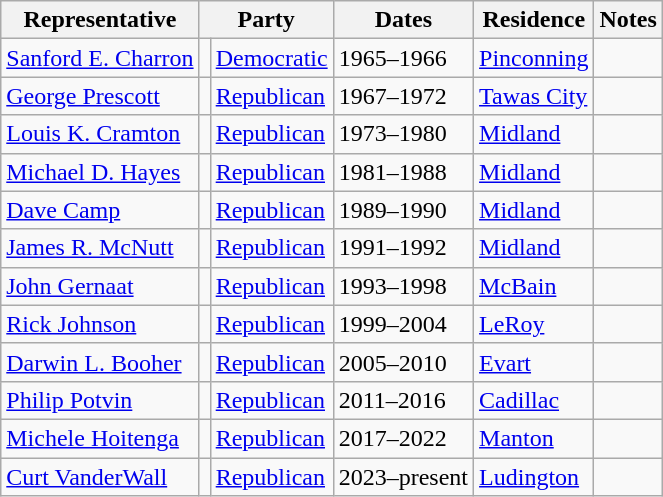<table class=wikitable>
<tr valign=bottom>
<th>Representative</th>
<th colspan="2">Party</th>
<th>Dates</th>
<th>Residence</th>
<th>Notes</th>
</tr>
<tr>
<td><a href='#'>Sanford E. Charron</a></td>
<td bgcolor=></td>
<td><a href='#'>Democratic</a></td>
<td>1965–1966</td>
<td><a href='#'>Pinconning</a></td>
<td></td>
</tr>
<tr>
<td><a href='#'>George Prescott</a></td>
<td bgcolor=></td>
<td><a href='#'>Republican</a></td>
<td>1967–1972</td>
<td><a href='#'>Tawas City</a></td>
<td></td>
</tr>
<tr>
<td><a href='#'>Louis K. Cramton</a></td>
<td bgcolor=></td>
<td><a href='#'>Republican</a></td>
<td>1973–1980</td>
<td><a href='#'>Midland</a></td>
<td></td>
</tr>
<tr>
<td><a href='#'>Michael D. Hayes</a></td>
<td bgcolor=></td>
<td><a href='#'>Republican</a></td>
<td>1981–1988</td>
<td><a href='#'>Midland</a></td>
<td></td>
</tr>
<tr>
<td><a href='#'>Dave Camp</a></td>
<td bgcolor=></td>
<td><a href='#'>Republican</a></td>
<td>1989–1990</td>
<td><a href='#'>Midland</a></td>
<td></td>
</tr>
<tr>
<td><a href='#'>James R. McNutt</a></td>
<td bgcolor=></td>
<td><a href='#'>Republican</a></td>
<td>1991–1992</td>
<td><a href='#'>Midland</a></td>
<td></td>
</tr>
<tr>
<td><a href='#'>John Gernaat</a></td>
<td bgcolor=></td>
<td><a href='#'>Republican</a></td>
<td>1993–1998</td>
<td><a href='#'>McBain</a></td>
<td></td>
</tr>
<tr>
<td><a href='#'>Rick Johnson</a></td>
<td bgcolor=></td>
<td><a href='#'>Republican</a></td>
<td>1999–2004</td>
<td><a href='#'>LeRoy</a></td>
<td></td>
</tr>
<tr>
<td><a href='#'>Darwin L. Booher</a></td>
<td bgcolor=></td>
<td><a href='#'>Republican</a></td>
<td>2005–2010</td>
<td><a href='#'>Evart</a></td>
<td></td>
</tr>
<tr>
<td><a href='#'>Philip Potvin</a></td>
<td bgcolor=></td>
<td><a href='#'>Republican</a></td>
<td>2011–2016</td>
<td><a href='#'>Cadillac</a></td>
<td></td>
</tr>
<tr>
<td><a href='#'>Michele Hoitenga</a></td>
<td bgcolor=></td>
<td><a href='#'>Republican</a></td>
<td>2017–2022</td>
<td><a href='#'>Manton</a></td>
<td></td>
</tr>
<tr>
<td><a href='#'>Curt VanderWall</a></td>
<td bgcolor=></td>
<td><a href='#'>Republican</a></td>
<td>2023–present</td>
<td><a href='#'>Ludington</a></td>
<td></td>
</tr>
</table>
